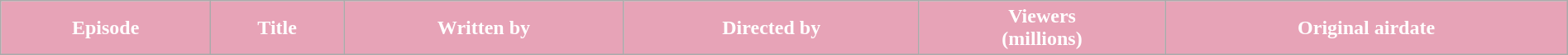<table class="wikitable plainrowheaders" style="width:100%;">
<tr style="color:#fff;">
<th style="background:#E7A3B7;">Episode</th>
<th style="background:#E7A3B7;">Title</th>
<th style="background:#E7A3B7;">Written by</th>
<th style="background:#E7A3B7;">Directed by</th>
<th style="background:#E7A3B7;">Viewers<br>(millions)</th>
<th style="background:#E7A3B7;">Original airdate<br>

</th>
</tr>
</table>
